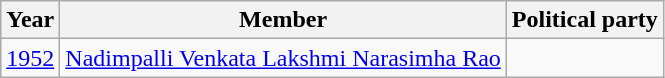<table class="wikitable sortable">
<tr>
<th>Year</th>
<th>Member</th>
<th colspan="2">Political party</th>
</tr>
<tr>
<td><a href='#'>1952</a></td>
<td><a href='#'>Nadimpalli Venkata Lakshmi Narasimha Rao</a></td>
<td></td>
</tr>
</table>
